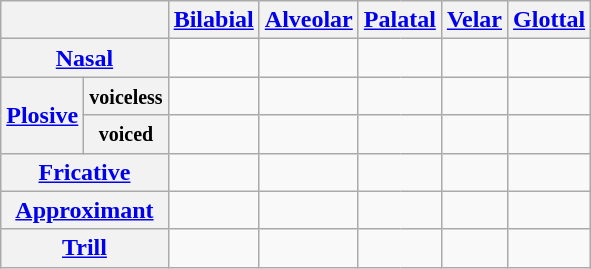<table class=wikitable style=text-align:center>
<tr>
<th colspan=2></th>
<th colspan=2><a href='#'>Bilabial</a></th>
<th colspan=2><a href='#'>Alveolar</a></th>
<th colspan=2><a href='#'>Palatal</a></th>
<th colspan=2><a href='#'>Velar</a></th>
<th><a href='#'>Glottal</a></th>
</tr>
<tr>
<th colspan=2><a href='#'>Nasal</a></th>
<td style=border-right:0></td>
<td style=border-left:0></td>
<td style=border-right:0></td>
<td style=border-left:0></td>
<td colspan=2></td>
<td style=border-right:0></td>
<td style=border-left:0></td>
<td></td>
</tr>
<tr>
<th rowspan="2"><a href='#'>Plosive</a></th>
<th><small>voiceless</small></th>
<td style="border-right:0"></td>
<td style="border-left:0"></td>
<td style="border-right:0"></td>
<td style="border-left:0"></td>
<td style="border-right:0"></td>
<td style="border-left:0"></td>
<td style="border-right:0"></td>
<td style="border-left:0"></td>
<td></td>
</tr>
<tr>
<th><small>voiced</small></th>
<td style="border-right:0"></td>
<td style="border-left:0"></td>
<td style="border-right:0"></td>
<td style="border-left:0"></td>
<td style="border-right:0"></td>
<td style="border-left:0"></td>
<td style="border-right:0"></td>
<td style="border-left:0"></td>
<td></td>
</tr>
<tr>
<th colspan=2><a href='#'>Fricative</a></th>
<td colspan=2></td>
<td style=border-right:0></td>
<td style=border-left:0></td>
<td colspan=2></td>
<td colspan=2></td>
<td></td>
</tr>
<tr>
<th colspan=2><a href='#'>Approximant</a></th>
<td style=border-right:0></td>
<td style=border-left:0></td>
<td style=border-right:0></td>
<td style=border-left:0></td>
<td colspan=2></td>
<td colspan=2></td>
<td></td>
</tr>
<tr>
<th colspan=2><a href='#'>Trill</a></th>
<td colspan=2></td>
<td style=border-right:0></td>
<td style=border-left:0></td>
<td colspan=2></td>
<td colspan=2></td>
<td></td>
</tr>
</table>
